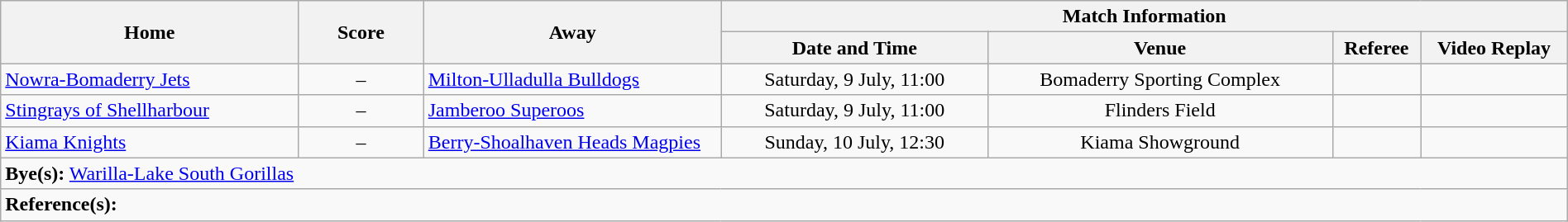<table class="wikitable" width="100% text-align:center;">
<tr>
<th rowspan="2" width="19%">Home</th>
<th rowspan="2" width="8%">Score</th>
<th rowspan="2" width="19%">Away</th>
<th colspan="4">Match Information</th>
</tr>
<tr bgcolor="#CCCCCC">
<th width="17%">Date and Time</th>
<th width="22%">Venue</th>
<th>Referee</th>
<th>Video Replay</th>
</tr>
<tr>
<td> <a href='#'>Nowra-Bomaderry Jets</a></td>
<td style="text-align:center;">–</td>
<td> <a href='#'>Milton-Ulladulla Bulldogs</a></td>
<td style="text-align:center;">Saturday, 9 July, 11:00</td>
<td style="text-align:center;">Bomaderry Sporting Complex</td>
<td style="text-align:center;"></td>
<td style="text-align:center;"></td>
</tr>
<tr>
<td> <a href='#'>Stingrays of Shellharbour</a></td>
<td style="text-align:center;">–</td>
<td> <a href='#'>Jamberoo Superoos</a></td>
<td style="text-align:center;">Saturday, 9 July, 11:00</td>
<td style="text-align:center;">Flinders Field</td>
<td style="text-align:center;"></td>
<td style="text-align:center;"></td>
</tr>
<tr>
<td> <a href='#'>Kiama Knights</a></td>
<td style="text-align:center;">–</td>
<td> <a href='#'>Berry-Shoalhaven Heads Magpies</a></td>
<td style="text-align:center;">Sunday, 10 July, 12:30</td>
<td style="text-align:center;">Kiama Showground</td>
<td style="text-align:center;"></td>
<td style="text-align:center;"></td>
</tr>
<tr>
<td colspan="7"><strong>Bye(s):</strong>  <a href='#'>Warilla-Lake South Gorillas</a></td>
</tr>
<tr>
<td colspan="7"><strong>Reference(s):</strong></td>
</tr>
</table>
